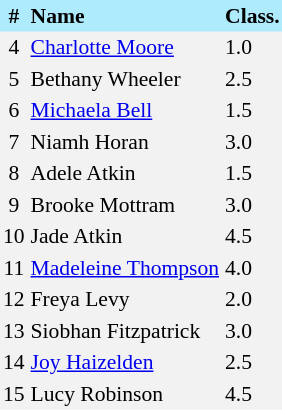<table border=0 cellpadding=2 cellspacing=0  |- bgcolor=#F2F2F2 style="text-align:center; font-size:90%;">
<tr bgcolor=#ADEBFD>
<th>#</th>
<th align=left>Name</th>
<th align=left>Class.</th>
</tr>
<tr>
<td>4</td>
<td align=left><a href='#'>Charlotte Moore</a></td>
<td align=left>1.0</td>
</tr>
<tr>
<td>5</td>
<td align=left>Bethany Wheeler</td>
<td align=left>2.5</td>
</tr>
<tr>
<td>6</td>
<td align=left><a href='#'>Michaela Bell</a></td>
<td align=left>1.5</td>
</tr>
<tr>
<td>7</td>
<td align=left>Niamh Horan</td>
<td align=left>3.0</td>
</tr>
<tr>
<td>8</td>
<td align=left>Adele Atkin</td>
<td align=left>1.5</td>
</tr>
<tr>
<td>9</td>
<td align=left>Brooke Mottram</td>
<td align=left>3.0</td>
</tr>
<tr>
<td>10</td>
<td align=left>Jade Atkin</td>
<td align=left>4.5</td>
</tr>
<tr>
<td>11</td>
<td align=left><a href='#'>Madeleine Thompson</a></td>
<td align=left>4.0</td>
</tr>
<tr>
<td>12</td>
<td align=left>Freya Levy</td>
<td align=left>2.0</td>
</tr>
<tr>
<td>13</td>
<td align=left>Siobhan Fitzpatrick</td>
<td align=left>3.0</td>
</tr>
<tr>
<td>14</td>
<td align=left><a href='#'>Joy Haizelden</a></td>
<td align=left>2.5</td>
</tr>
<tr>
<td>15</td>
<td align=left>Lucy Robinson</td>
<td align=left>4.5</td>
</tr>
</table>
